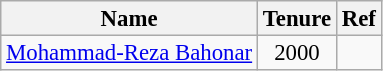<table class="wikitable" style="text-align:center; font-size:95%; line-height:16px;">
<tr>
<th>Name</th>
<th>Tenure</th>
<th>Ref</th>
</tr>
<tr>
<td><a href='#'>Mohammad-Reza Bahonar</a></td>
<td>2000</td>
<td></td>
</tr>
</table>
